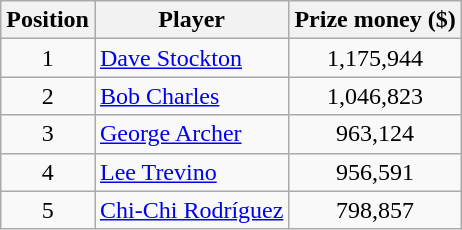<table class="wikitable">
<tr>
<th>Position</th>
<th>Player</th>
<th>Prize money ($)</th>
</tr>
<tr>
<td align=center>1</td>
<td> <a href='#'>Dave Stockton</a></td>
<td align=center>1,175,944</td>
</tr>
<tr>
<td align=center>2</td>
<td> <a href='#'>Bob Charles</a></td>
<td align=center>1,046,823</td>
</tr>
<tr>
<td align=center>3</td>
<td> <a href='#'>George Archer</a></td>
<td align=center>963,124</td>
</tr>
<tr>
<td align=center>4</td>
<td> <a href='#'>Lee Trevino</a></td>
<td align=center>956,591</td>
</tr>
<tr>
<td align=center>5</td>
<td> <a href='#'>Chi-Chi Rodríguez</a></td>
<td align=center>798,857</td>
</tr>
</table>
